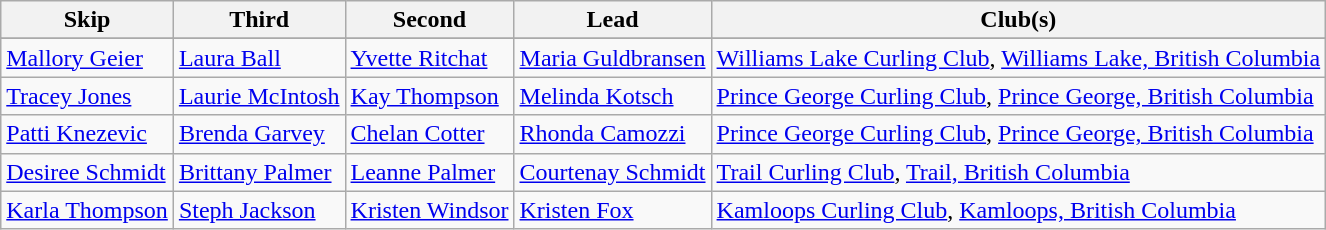<table class="wikitable" border="1">
<tr>
<th>Skip</th>
<th>Third</th>
<th>Second</th>
<th>Lead</th>
<th>Club(s)</th>
</tr>
<tr>
</tr>
<tr>
<td><a href='#'>Mallory Geier</a></td>
<td><a href='#'>Laura Ball</a></td>
<td><a href='#'>Yvette Ritchat</a></td>
<td><a href='#'>Maria Guldbransen</a></td>
<td><a href='#'>Williams Lake Curling Club</a>, <a href='#'>Williams Lake, British Columbia</a></td>
</tr>
<tr>
<td><a href='#'>Tracey Jones</a></td>
<td><a href='#'>Laurie McIntosh</a></td>
<td><a href='#'>Kay Thompson</a></td>
<td><a href='#'>Melinda Kotsch</a></td>
<td><a href='#'>Prince George Curling Club</a>, <a href='#'>Prince George, British Columbia</a></td>
</tr>
<tr>
<td><a href='#'>Patti Knezevic</a></td>
<td><a href='#'>Brenda Garvey</a></td>
<td><a href='#'>Chelan Cotter</a></td>
<td><a href='#'>Rhonda Camozzi</a></td>
<td><a href='#'>Prince George Curling Club</a>, <a href='#'>Prince George, British Columbia</a></td>
</tr>
<tr>
<td><a href='#'>Desiree Schmidt</a></td>
<td><a href='#'>Brittany Palmer</a></td>
<td><a href='#'>Leanne Palmer</a></td>
<td><a href='#'>Courtenay Schmidt</a></td>
<td><a href='#'>Trail Curling Club</a>, <a href='#'>Trail, British Columbia</a></td>
</tr>
<tr>
<td><a href='#'>Karla Thompson</a></td>
<td><a href='#'>Steph Jackson</a></td>
<td><a href='#'>Kristen Windsor</a></td>
<td><a href='#'>Kristen Fox</a></td>
<td><a href='#'>Kamloops Curling Club</a>, <a href='#'>Kamloops, British Columbia</a></td>
</tr>
</table>
